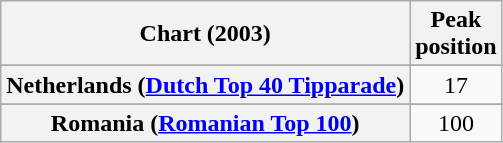<table class="wikitable sortable plainrowheaders" style="text-align:center">
<tr>
<th scope="col">Chart (2003)</th>
<th scope="col">Peak<br>position</th>
</tr>
<tr>
</tr>
<tr>
</tr>
<tr>
<th scope="row">Netherlands (<a href='#'>Dutch Top 40 Tipparade</a>)</th>
<td>17</td>
</tr>
<tr>
</tr>
<tr>
<th scope="row">Romania (<a href='#'>Romanian Top 100</a>)</th>
<td>100</td>
</tr>
</table>
